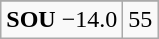<table class="wikitable">
<tr align="center">
</tr>
<tr align="center">
<td><strong>SOU</strong> −14.0</td>
<td>55</td>
</tr>
</table>
